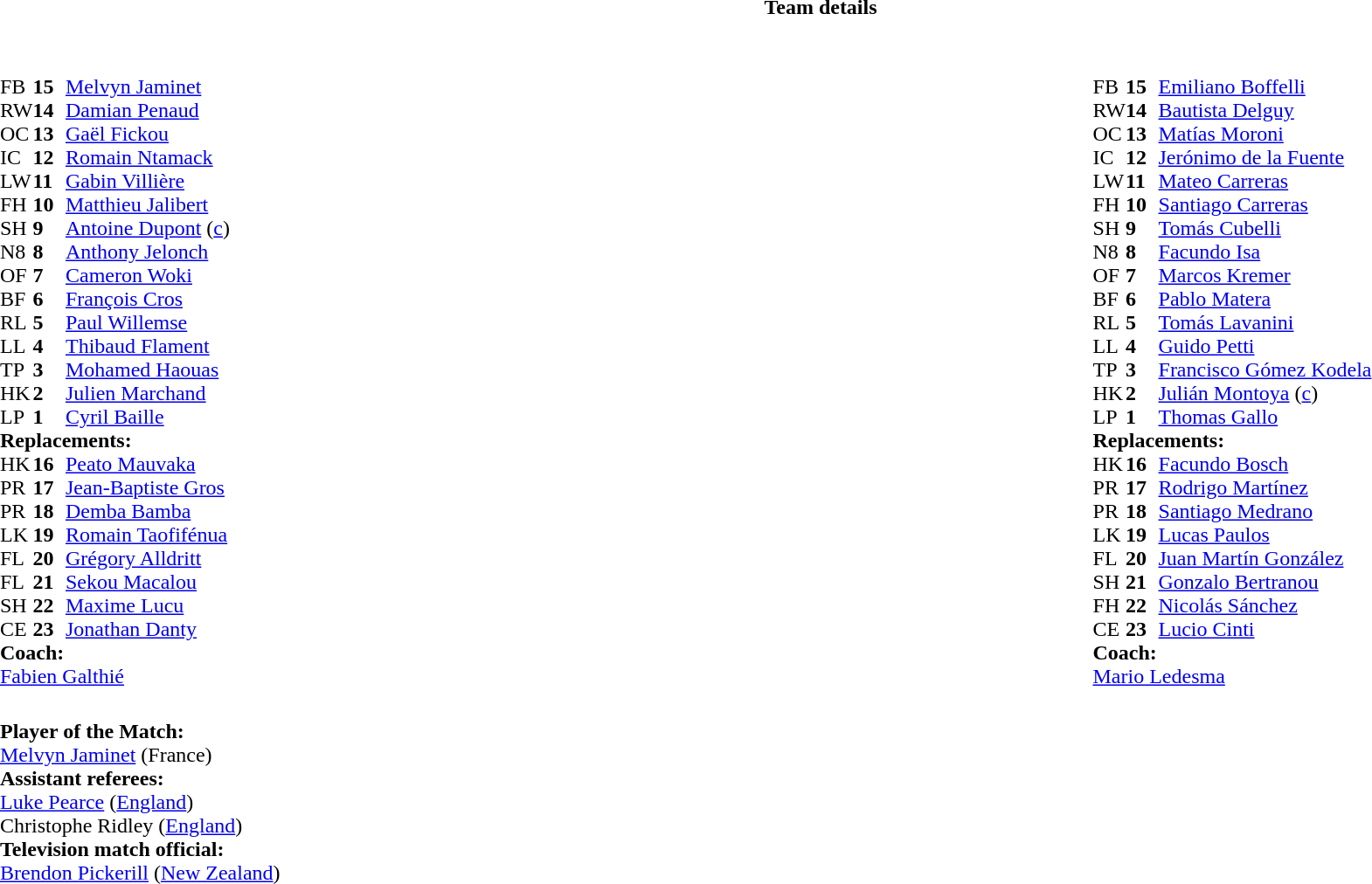<table border="0" style="width:100%;" class="collapsible collapsed">
<tr>
<th>Team details</th>
</tr>
<tr>
<td><br><table style="width:100%">
<tr>
<td style="vertical-align:top;width:50%"><br><table cellspacing="0" cellpadding="0">
<tr>
<th width="25"></th>
<th width="25"></th>
</tr>
<tr>
<td>FB</td>
<td><strong>15</strong></td>
<td><a href='#'>Melvyn Jaminet</a></td>
</tr>
<tr>
<td>RW</td>
<td><strong>14</strong></td>
<td><a href='#'>Damian Penaud</a></td>
</tr>
<tr>
<td>OC</td>
<td><strong>13</strong></td>
<td><a href='#'>Gaël Fickou</a></td>
</tr>
<tr>
<td>IC</td>
<td><strong>12</strong></td>
<td><a href='#'>Romain Ntamack</a></td>
<td></td>
<td></td>
</tr>
<tr>
<td>LW</td>
<td><strong>11</strong></td>
<td><a href='#'>Gabin Villière</a></td>
</tr>
<tr>
<td>FH</td>
<td><strong>10</strong></td>
<td><a href='#'>Matthieu Jalibert</a></td>
</tr>
<tr>
<td>SH</td>
<td><strong>9</strong></td>
<td><a href='#'>Antoine Dupont</a> (<a href='#'>c</a>)</td>
</tr>
<tr>
<td>N8</td>
<td><strong>8</strong></td>
<td><a href='#'>Anthony Jelonch</a></td>
</tr>
<tr>
<td>OF</td>
<td><strong>7</strong></td>
<td><a href='#'>Cameron Woki</a></td>
</tr>
<tr>
<td>BF</td>
<td><strong>6</strong></td>
<td><a href='#'>François Cros</a></td>
<td></td>
<td></td>
<td></td>
<td></td>
</tr>
<tr>
<td>RL</td>
<td><strong>5</strong></td>
<td><a href='#'>Paul Willemse</a></td>
<td></td>
<td></td>
</tr>
<tr>
<td>LL</td>
<td><strong>4</strong></td>
<td><a href='#'>Thibaud Flament</a></td>
<td></td>
<td></td>
</tr>
<tr>
<td>TP</td>
<td><strong>3</strong></td>
<td><a href='#'>Mohamed Haouas</a></td>
<td></td>
<td></td>
</tr>
<tr>
<td>HK</td>
<td><strong>2</strong></td>
<td><a href='#'>Julien Marchand</a></td>
<td></td>
<td></td>
<td></td>
<td></td>
</tr>
<tr>
<td>LP</td>
<td><strong>1</strong></td>
<td><a href='#'>Cyril Baille</a></td>
<td></td>
<td></td>
</tr>
<tr>
<td colspan=3><strong>Replacements:</strong></td>
</tr>
<tr>
<td>HK</td>
<td><strong>16</strong></td>
<td><a href='#'>Peato Mauvaka</a></td>
<td></td>
<td></td>
<td></td>
<td></td>
</tr>
<tr>
<td>PR</td>
<td><strong>17</strong></td>
<td><a href='#'>Jean-Baptiste Gros</a></td>
<td></td>
<td></td>
</tr>
<tr>
<td>PR</td>
<td><strong>18</strong></td>
<td><a href='#'>Demba Bamba</a></td>
<td></td>
<td></td>
</tr>
<tr>
<td>LK</td>
<td><strong>19</strong></td>
<td><a href='#'>Romain Taofifénua</a></td>
<td></td>
<td></td>
</tr>
<tr>
<td>FL</td>
<td><strong>20</strong></td>
<td><a href='#'>Grégory Alldritt</a></td>
<td></td>
<td></td>
<td></td>
<td></td>
</tr>
<tr>
<td>FL</td>
<td><strong>21</strong></td>
<td><a href='#'>Sekou Macalou</a></td>
<td></td>
<td></td>
</tr>
<tr>
<td>SH</td>
<td><strong>22</strong></td>
<td><a href='#'>Maxime Lucu</a></td>
</tr>
<tr>
<td>CE</td>
<td><strong>23</strong></td>
<td><a href='#'>Jonathan Danty</a></td>
<td></td>
<td></td>
</tr>
<tr>
<td colspan=3><strong>Coach:</strong></td>
</tr>
<tr>
<td colspan="4"> <a href='#'>Fabien Galthié</a></td>
</tr>
</table>
</td>
<td style="vertical-align:top;width:50%"><br><table cellspacing="0" cellpadding="0" style="margin:auto">
<tr>
<th width="25"></th>
<th width="25"></th>
</tr>
<tr>
<td>FB</td>
<td><strong>15</strong></td>
<td><a href='#'>Emiliano Boffelli</a></td>
</tr>
<tr>
<td>RW</td>
<td><strong>14</strong></td>
<td><a href='#'>Bautista Delguy</a></td>
<td></td>
<td></td>
</tr>
<tr>
<td>OC</td>
<td><strong>13</strong></td>
<td><a href='#'>Matías Moroni</a></td>
</tr>
<tr>
<td>IC</td>
<td><strong>12</strong></td>
<td><a href='#'>Jerónimo de la Fuente</a></td>
</tr>
<tr>
<td>LW</td>
<td><strong>11</strong></td>
<td><a href='#'>Mateo Carreras</a></td>
</tr>
<tr>
<td>FH</td>
<td><strong>10</strong></td>
<td><a href='#'>Santiago Carreras</a></td>
<td></td>
<td></td>
</tr>
<tr>
<td>SH</td>
<td><strong>9</strong></td>
<td><a href='#'>Tomás Cubelli</a></td>
<td></td>
<td></td>
</tr>
<tr>
<td>N8</td>
<td><strong>8</strong></td>
<td><a href='#'>Facundo Isa</a></td>
</tr>
<tr>
<td>OF</td>
<td><strong>7</strong></td>
<td><a href='#'>Marcos Kremer</a></td>
<td></td>
</tr>
<tr>
<td>BF</td>
<td><strong>6</strong></td>
<td><a href='#'>Pablo Matera</a></td>
<td></td>
<td colspan=2></td>
</tr>
<tr>
<td>RL</td>
<td><strong>5</strong></td>
<td><a href='#'>Tomás Lavanini</a></td>
<td></td>
<td></td>
</tr>
<tr>
<td>LL</td>
<td><strong>4</strong></td>
<td><a href='#'>Guido Petti</a></td>
<td></td>
<td></td>
<td></td>
<td></td>
</tr>
<tr>
<td>TP</td>
<td><strong>3</strong></td>
<td><a href='#'>Francisco Gómez Kodela</a></td>
<td></td>
<td></td>
</tr>
<tr>
<td>HK</td>
<td><strong>2</strong></td>
<td><a href='#'>Julián Montoya</a> (<a href='#'>c</a>)</td>
<td></td>
<td></td>
</tr>
<tr>
<td>LP</td>
<td><strong>1</strong></td>
<td><a href='#'>Thomas Gallo</a></td>
<td></td>
<td></td>
</tr>
<tr>
<td colspan="3"><strong>Replacements:</strong></td>
</tr>
<tr>
<td>HK</td>
<td><strong>16</strong></td>
<td><a href='#'>Facundo Bosch</a></td>
<td></td>
<td></td>
</tr>
<tr>
<td>PR</td>
<td><strong>17</strong></td>
<td><a href='#'>Rodrigo Martínez</a></td>
<td></td>
<td></td>
</tr>
<tr>
<td>PR</td>
<td><strong>18</strong></td>
<td><a href='#'>Santiago Medrano</a></td>
<td></td>
<td></td>
</tr>
<tr>
<td>LK</td>
<td><strong>19</strong></td>
<td><a href='#'>Lucas Paulos</a></td>
<td></td>
<td></td>
</tr>
<tr>
<td>FL</td>
<td><strong>20</strong></td>
<td><a href='#'>Juan Martín González</a></td>
<td></td>
<td></td>
<td></td>
<td></td>
</tr>
<tr>
<td>SH</td>
<td><strong>21</strong></td>
<td><a href='#'>Gonzalo Bertranou</a></td>
<td></td>
<td></td>
</tr>
<tr>
<td>FH</td>
<td><strong>22</strong></td>
<td><a href='#'>Nicolás Sánchez</a></td>
<td></td>
<td></td>
</tr>
<tr>
<td>CE</td>
<td><strong>23</strong></td>
<td><a href='#'>Lucio Cinti</a></td>
<td></td>
<td></td>
</tr>
<tr>
<td colspan=3><strong>Coach:</strong></td>
</tr>
<tr>
<td colspan="4"> <a href='#'>Mario Ledesma</a></td>
</tr>
</table>
</td>
</tr>
</table>
<table style="width:100%">
<tr>
<td><br><strong>Player of the Match:</strong>
<br><a href='#'>Melvyn Jaminet</a> (France)<br><strong>Assistant referees:</strong>
<br><a href='#'>Luke Pearce</a> (<a href='#'>England</a>)
<br>Christophe Ridley (<a href='#'>England</a>)
<br><strong>Television match official:</strong>
<br><a href='#'>Brendon Pickerill</a> (<a href='#'>New Zealand</a>)</td>
</tr>
</table>
</td>
</tr>
</table>
